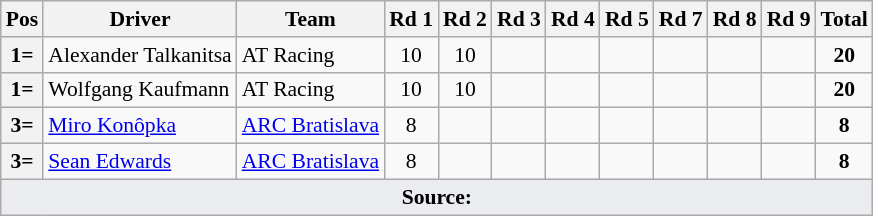<table class="wikitable" style="font-size: 90%;">
<tr>
<th>Pos</th>
<th>Driver</th>
<th>Team</th>
<th>Rd 1</th>
<th>Rd 2</th>
<th>Rd 3</th>
<th>Rd 4</th>
<th>Rd 5</th>
<th>Rd 7</th>
<th>Rd 8</th>
<th>Rd 9</th>
<th>Total</th>
</tr>
<tr>
<th>1=</th>
<td> Alexander Talkanitsa</td>
<td> AT Racing</td>
<td align=center>10</td>
<td align=center>10</td>
<td></td>
<td></td>
<td></td>
<td></td>
<td></td>
<td></td>
<td align=center><strong>20</strong></td>
</tr>
<tr>
<th>1=</th>
<td> Wolfgang Kaufmann</td>
<td> AT Racing</td>
<td align=center>10</td>
<td align=center>10</td>
<td></td>
<td></td>
<td></td>
<td></td>
<td></td>
<td></td>
<td align=center><strong>20</strong></td>
</tr>
<tr>
<th>3=</th>
<td> <a href='#'>Miro Konôpka</a></td>
<td> <a href='#'>ARC Bratislava</a></td>
<td align=center>8</td>
<td></td>
<td></td>
<td></td>
<td></td>
<td></td>
<td></td>
<td></td>
<td align=center><strong>8</strong></td>
</tr>
<tr>
<th>3=</th>
<td> <a href='#'>Sean Edwards</a></td>
<td> <a href='#'>ARC Bratislava</a></td>
<td align=center>8</td>
<td></td>
<td></td>
<td></td>
<td></td>
<td></td>
<td></td>
<td></td>
<td align=center><strong>8</strong></td>
</tr>
<tr class="sortbottom">
<td colspan="13" style="background-color:#EAECF0;text-align:center"><strong>Source:</strong></td>
</tr>
</table>
